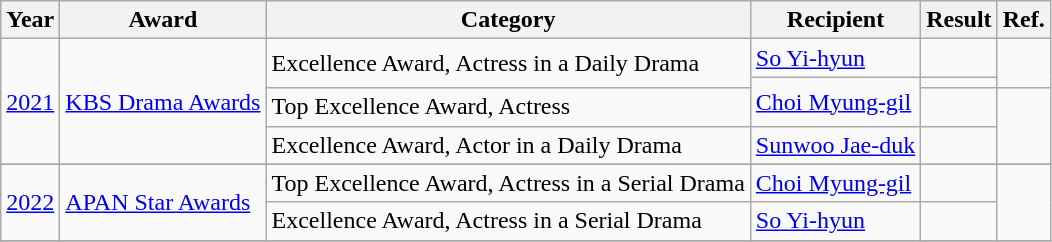<table class="wikitable sortable">
<tr>
<th>Year</th>
<th>Award</th>
<th>Category</th>
<th>Recipient</th>
<th>Result</th>
<th>Ref.</th>
</tr>
<tr>
<td rowspan=4><a href='#'>2021</a></td>
<td rowspan=4><a href='#'>KBS Drama Awards</a></td>
<td rowspan=2>Excellence Award, Actress in a Daily Drama</td>
<td><a href='#'>So Yi-hyun</a></td>
<td></td>
<td rowspan=2></td>
</tr>
<tr>
<td rowspan="2"><a href='#'>Choi Myung-gil</a></td>
<td></td>
</tr>
<tr>
<td>Top Excellence Award, Actress</td>
<td></td>
<td rowspan="2"></td>
</tr>
<tr>
<td>Excellence Award, Actor in a Daily Drama</td>
<td><a href='#'>Sunwoo Jae-duk</a></td>
<td></td>
</tr>
<tr>
</tr>
<tr>
<td rowspan=2><a href='#'>2022</a></td>
<td rowspan=2><a href='#'>APAN Star Awards</a></td>
<td>Top Excellence Award, Actress in a Serial Drama</td>
<td><a href='#'>Choi Myung-gil</a></td>
<td></td>
<td rowspan="2"></td>
</tr>
<tr>
<td>Excellence Award, Actress in a Serial Drama</td>
<td><a href='#'>So Yi-hyun</a></td>
<td></td>
</tr>
<tr>
</tr>
</table>
